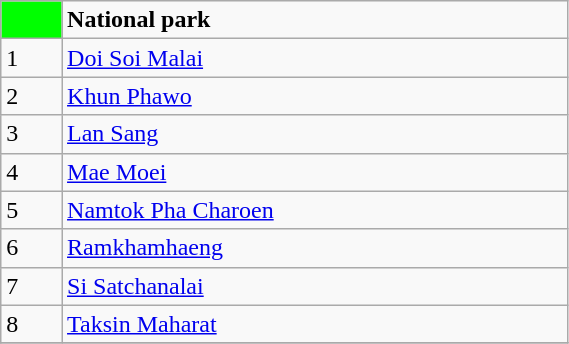<table class= "wikitable" style= "width:30%; display:inline-table;">
<tr>
<td style="width:3%; background:#00FF00;"> </td>
<td style="width:27%;"><strong>National park</strong></td>
</tr>
<tr>
<td>1</td>
<td><a href='#'>Doi Soi Malai</a></td>
</tr>
<tr>
<td>2</td>
<td><a href='#'>Khun Phawo</a></td>
</tr>
<tr>
<td>3</td>
<td><a href='#'>Lan Sang</a></td>
</tr>
<tr>
<td>4</td>
<td><a href='#'>Mae Moei</a></td>
</tr>
<tr>
<td>5</td>
<td><a href='#'>Namtok Pha Charoen</a></td>
</tr>
<tr>
<td>6</td>
<td><a href='#'>Ramkhamhaeng</a></td>
</tr>
<tr>
<td>7</td>
<td><a href='#'>Si Satchanalai</a></td>
</tr>
<tr>
<td>8</td>
<td><a href='#'>Taksin Maharat</a></td>
</tr>
<tr>
</tr>
</table>
